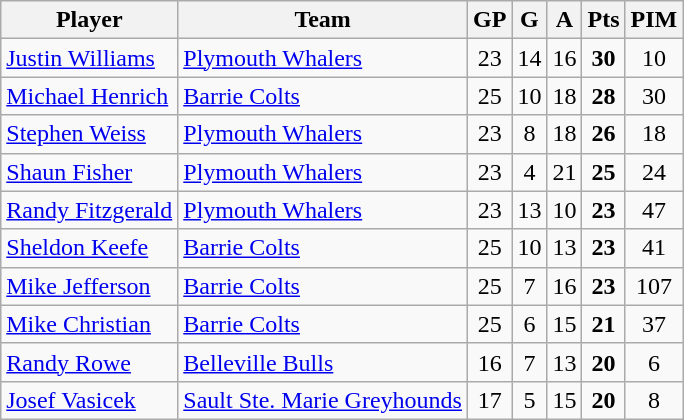<table class="wikitable" style="text-align:center">
<tr>
<th width:30%;">Player</th>
<th width:30%;">Team</th>
<th width:7.5%;">GP</th>
<th width:7.5%;">G</th>
<th width:7.5%;">A</th>
<th width:7.5%;">Pts</th>
<th width:7.5%;">PIM</th>
</tr>
<tr>
<td align=left><a href='#'>Justin Williams</a></td>
<td align=left><a href='#'>Plymouth Whalers</a></td>
<td>23</td>
<td>14</td>
<td>16</td>
<td><strong>30</strong></td>
<td>10</td>
</tr>
<tr>
<td align=left><a href='#'>Michael Henrich</a></td>
<td align=left><a href='#'>Barrie Colts</a></td>
<td>25</td>
<td>10</td>
<td>18</td>
<td><strong>28</strong></td>
<td>30</td>
</tr>
<tr>
<td align=left><a href='#'>Stephen Weiss</a></td>
<td align=left><a href='#'>Plymouth Whalers</a></td>
<td>23</td>
<td>8</td>
<td>18</td>
<td><strong>26</strong></td>
<td>18</td>
</tr>
<tr>
<td align=left><a href='#'>Shaun Fisher</a></td>
<td align=left><a href='#'>Plymouth Whalers</a></td>
<td>23</td>
<td>4</td>
<td>21</td>
<td><strong>25</strong></td>
<td>24</td>
</tr>
<tr>
<td align=left><a href='#'>Randy Fitzgerald</a></td>
<td align=left><a href='#'>Plymouth Whalers</a></td>
<td>23</td>
<td>13</td>
<td>10</td>
<td><strong>23</strong></td>
<td>47</td>
</tr>
<tr>
<td align=left><a href='#'>Sheldon Keefe</a></td>
<td align=left><a href='#'>Barrie Colts</a></td>
<td>25</td>
<td>10</td>
<td>13</td>
<td><strong>23</strong></td>
<td>41</td>
</tr>
<tr>
<td align=left><a href='#'>Mike Jefferson</a></td>
<td align=left><a href='#'>Barrie Colts</a></td>
<td>25</td>
<td>7</td>
<td>16</td>
<td><strong>23</strong></td>
<td>107</td>
</tr>
<tr>
<td align=left><a href='#'>Mike Christian</a></td>
<td align=left><a href='#'>Barrie Colts</a></td>
<td>25</td>
<td>6</td>
<td>15</td>
<td><strong>21</strong></td>
<td>37</td>
</tr>
<tr>
<td align=left><a href='#'>Randy Rowe</a></td>
<td align=left><a href='#'>Belleville Bulls</a></td>
<td>16</td>
<td>7</td>
<td>13</td>
<td><strong>20</strong></td>
<td>6</td>
</tr>
<tr>
<td align=left><a href='#'>Josef Vasicek</a></td>
<td align=left><a href='#'>Sault Ste. Marie Greyhounds</a></td>
<td>17</td>
<td>5</td>
<td>15</td>
<td><strong>20</strong></td>
<td>8</td>
</tr>
</table>
